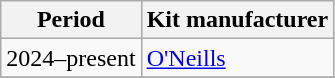<table class="wikitable">
<tr>
<th>Period</th>
<th>Kit manufacturer</th>
</tr>
<tr>
<td>2024–present</td>
<td><a href='#'>O'Neills</a></td>
</tr>
<tr>
</tr>
</table>
